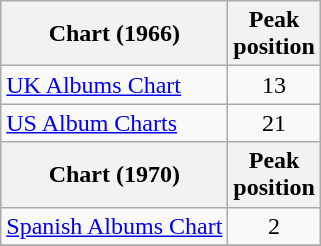<table class="wikitable sortable">
<tr>
<th>Chart (1966)</th>
<th>Peak<br>position</th>
</tr>
<tr>
<td><a href='#'>UK Albums Chart</a></td>
<td style="text-align:center;">13</td>
</tr>
<tr>
<td><a href='#'>US Album Charts</a></td>
<td style="text-align:center;">21</td>
</tr>
<tr>
<th>Chart (1970)</th>
<th>Peak<br>position</th>
</tr>
<tr>
<td align="left"><a href='#'>Spanish Albums Chart</a></td>
<td align="center">2</td>
</tr>
<tr>
</tr>
</table>
